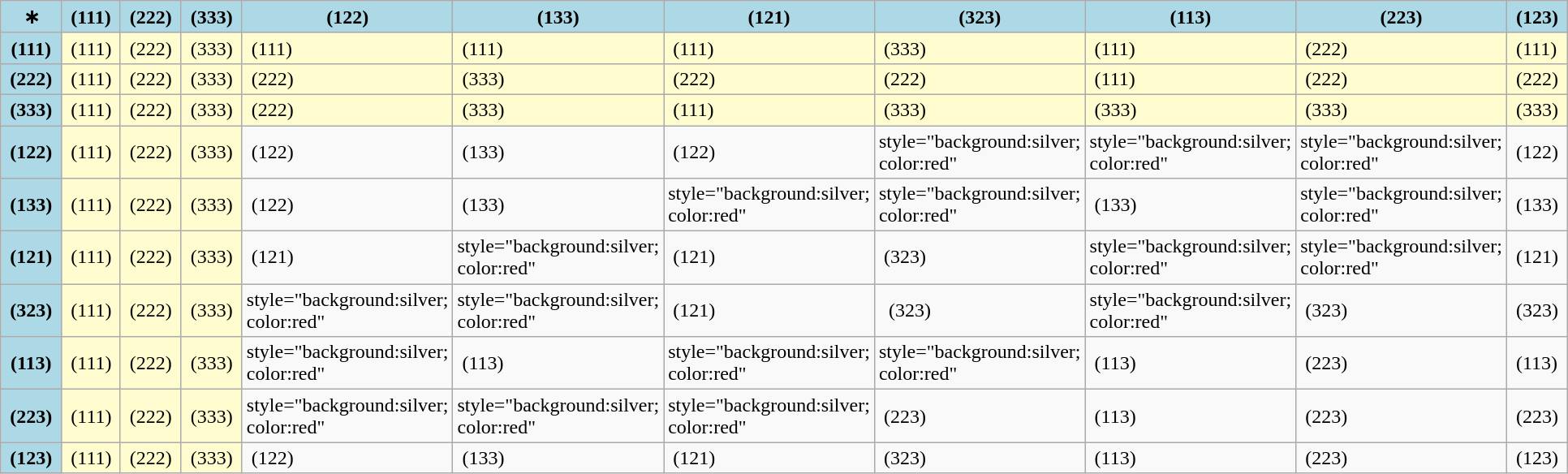<table class="wikitable" border="2" style="margin: 1em auto;">
<tr>
<th style="background:#ADD8E6">∗</th>
<th style="background:#ADD8E6"> (111) </th>
<th style="background:#ADD8E6"> (222) </th>
<th style="background:#ADD8E6"> (333) </th>
<th style="background:#ADD8E6"> (122) </th>
<th style="background:#ADD8E6"> (133) </th>
<th style="background:#ADD8E6"> (121) </th>
<th style="background:#ADD8E6"> (323) </th>
<th style="background:#ADD8E6"> (113) </th>
<th style="background:#ADD8E6"> (223) </th>
<th style="background:#ADD8E6"> (123) </th>
</tr>
<tr style="background:#FFFDD0">
<th style="background:#ADD8E6"> (111) </th>
<td> (111)</td>
<td> (222)</td>
<td> (333)</td>
<td> (111)</td>
<td> (111)</td>
<td> (111)</td>
<td> (333)</td>
<td> (111)</td>
<td> (222)</td>
<td> (111)</td>
</tr>
<tr style="background:#FFFDD0">
<th style="background:#ADD8E6"> (222) </th>
<td> (111)</td>
<td> (222)</td>
<td> (333)</td>
<td> (222)</td>
<td> (333)</td>
<td> (222)</td>
<td> (222)</td>
<td> (111)</td>
<td> (222)</td>
<td> (222)</td>
</tr>
<tr style="background:#FFFDD0">
<th style="background:#ADD8E6"> (333) </th>
<td> (111)</td>
<td> (222)</td>
<td> (333)</td>
<td> (222)</td>
<td> (333)</td>
<td> (111)</td>
<td> (333)</td>
<td> (333)</td>
<td> (333)</td>
<td> (333)</td>
</tr>
<tr>
<th style="background:#ADD8E6"> (122) </th>
<td style="background:#FFFDD0"> (111)</td>
<td style="background:#FFFDD0"> (222)</td>
<td style="background:#FFFDD0"> (333)</td>
<td> (122)</td>
<td> (133)</td>
<td> (122)</td>
<td>style="background:silver; color:red" </td>
<td>style="background:silver; color:red" </td>
<td>style="background:silver; color:red" </td>
<td> (122)</td>
</tr>
<tr>
<th style="background:#ADD8E6"> (133) </th>
<td style="background:#FFFDD0"> (111)</td>
<td style="background:#FFFDD0"> (222)</td>
<td style="background:#FFFDD0"> (333)</td>
<td> (122)</td>
<td> (133)</td>
<td>style="background:silver; color:red" </td>
<td>style="background:silver; color:red" </td>
<td> (133)</td>
<td>style="background:silver; color:red" </td>
<td> (133)</td>
</tr>
<tr>
<th style="background:#ADD8E6"> (121) </th>
<td style="background:#FFFDD0"> (111)</td>
<td style="background:#FFFDD0"> (222)</td>
<td style="background:#FFFDD0"> (333)</td>
<td> (121)</td>
<td>style="background:silver; color:red" </td>
<td> (121)</td>
<td> (323)</td>
<td>style="background:silver; color:red" </td>
<td>style="background:silver; color:red" </td>
<td> (121)</td>
</tr>
<tr>
<th style="background:#ADD8E6"> (323) </th>
<td style="background:#FFFDD0"> (111)</td>
<td style="background:#FFFDD0"> (222)</td>
<td style="background:#FFFDD0"> (333)</td>
<td>style="background:silver; color:red" </td>
<td>style="background:silver; color:red" </td>
<td> (121)</td>
<td>  (323)</td>
<td>style="background:silver; color:red" </td>
<td> (323)</td>
<td> (323)</td>
</tr>
<tr>
<th style="background:#ADD8E6"> (113) </th>
<td style="background:#FFFDD0"> (111)</td>
<td style="background:#FFFDD0"> (222)</td>
<td style="background:#FFFDD0"> (333)</td>
<td>style="background:silver; color:red" </td>
<td> (113)</td>
<td>style="background:silver; color:red" </td>
<td>style="background:silver; color:red" </td>
<td> (113)</td>
<td> (223)</td>
<td> (113)</td>
</tr>
<tr>
<th style="background:#ADD8E6"> (223) </th>
<td style="background:#FFFDD0"> (111)</td>
<td style="background:#FFFDD0"> (222)</td>
<td style="background:#FFFDD0"> (333)</td>
<td>style="background:silver; color:red" </td>
<td>style="background:silver; color:red" </td>
<td>style="background:silver; color:red" </td>
<td> (223)</td>
<td> (113)</td>
<td> (223)</td>
<td> (223)</td>
</tr>
<tr>
<th style="background:#ADD8E6"> (123) </th>
<td style="background:#FFFDD0"> (111)</td>
<td style="background:#FFFDD0"> (222)</td>
<td style="background:#FFFDD0"> (333)</td>
<td> (122)</td>
<td> (133)</td>
<td> (121)</td>
<td> (323)</td>
<td> (113)</td>
<td> (223)</td>
<td> (123)</td>
</tr>
</table>
